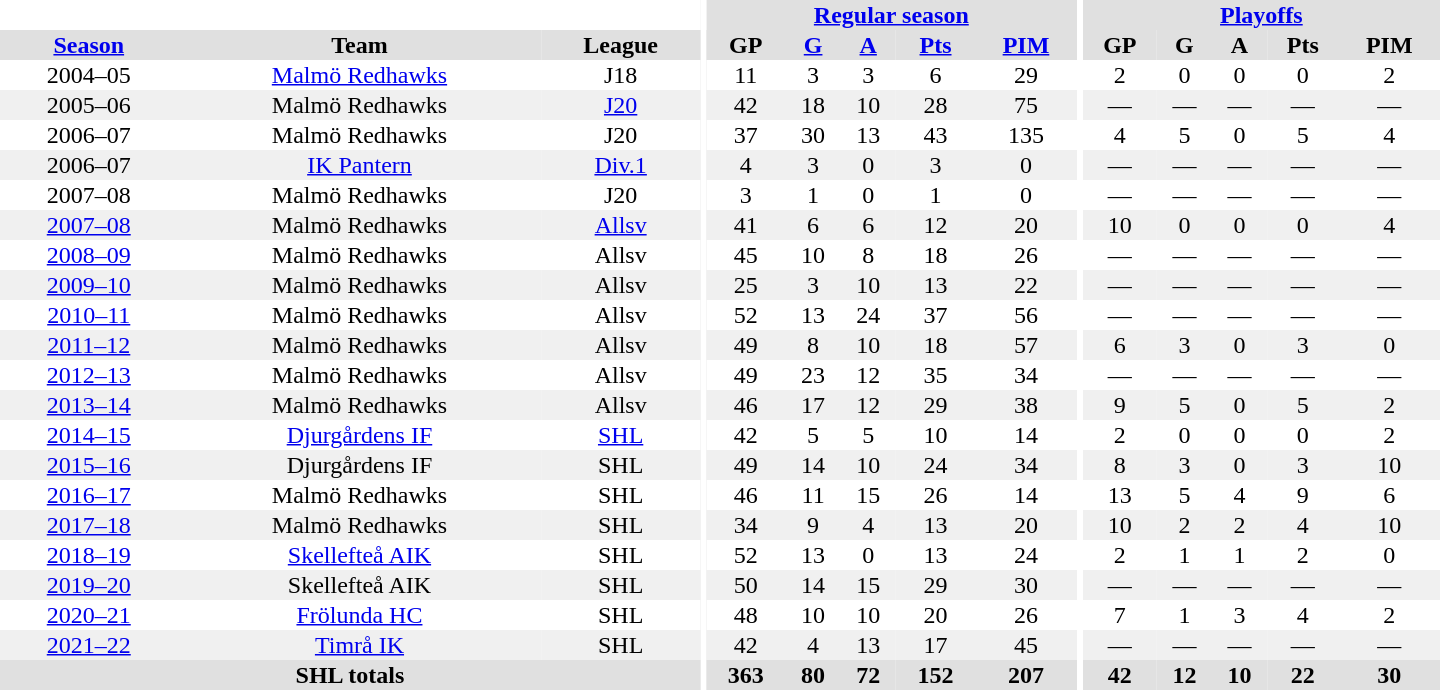<table border="0" cellpadding="1" cellspacing="0" style="text-align:center; width:60em">
<tr bgcolor="#e0e0e0">
<th colspan="3" bgcolor="#ffffff"></th>
<th rowspan="99" bgcolor="#ffffff"></th>
<th colspan="5"><a href='#'>Regular season</a></th>
<th rowspan="99" bgcolor="#ffffff"></th>
<th colspan="5"><a href='#'>Playoffs</a></th>
</tr>
<tr bgcolor="#e0e0e0">
<th><a href='#'>Season</a></th>
<th>Team</th>
<th>League</th>
<th>GP</th>
<th><a href='#'>G</a></th>
<th><a href='#'>A</a></th>
<th><a href='#'>Pts</a></th>
<th><a href='#'>PIM</a></th>
<th>GP</th>
<th>G</th>
<th>A</th>
<th>Pts</th>
<th>PIM</th>
</tr>
<tr>
<td>2004–05</td>
<td><a href='#'>Malmö Redhawks</a></td>
<td>J18</td>
<td>11</td>
<td>3</td>
<td>3</td>
<td>6</td>
<td>29</td>
<td>2</td>
<td>0</td>
<td>0</td>
<td>0</td>
<td>2</td>
</tr>
<tr bgcolor="#f0f0f0">
<td>2005–06</td>
<td>Malmö Redhawks</td>
<td><a href='#'>J20</a></td>
<td>42</td>
<td>18</td>
<td>10</td>
<td>28</td>
<td>75</td>
<td>—</td>
<td>—</td>
<td>—</td>
<td>—</td>
<td>—</td>
</tr>
<tr>
<td>2006–07</td>
<td>Malmö Redhawks</td>
<td>J20</td>
<td>37</td>
<td>30</td>
<td>13</td>
<td>43</td>
<td>135</td>
<td>4</td>
<td>5</td>
<td>0</td>
<td>5</td>
<td>4</td>
</tr>
<tr bgcolor="#f0f0f0">
<td>2006–07</td>
<td><a href='#'>IK Pantern</a></td>
<td><a href='#'>Div.1</a></td>
<td>4</td>
<td>3</td>
<td>0</td>
<td>3</td>
<td>0</td>
<td>—</td>
<td>—</td>
<td>—</td>
<td>—</td>
<td>—</td>
</tr>
<tr>
<td>2007–08</td>
<td>Malmö Redhawks</td>
<td>J20</td>
<td>3</td>
<td>1</td>
<td>0</td>
<td>1</td>
<td>0</td>
<td>—</td>
<td>—</td>
<td>—</td>
<td>—</td>
<td>—</td>
</tr>
<tr bgcolor = "#f0f0f0">
<td><a href='#'>2007–08</a></td>
<td>Malmö Redhawks</td>
<td><a href='#'>Allsv</a></td>
<td>41</td>
<td>6</td>
<td>6</td>
<td>12</td>
<td>20</td>
<td>10</td>
<td>0</td>
<td>0</td>
<td>0</td>
<td>4</td>
</tr>
<tr>
<td><a href='#'>2008–09</a></td>
<td>Malmö Redhawks</td>
<td>Allsv</td>
<td>45</td>
<td>10</td>
<td>8</td>
<td>18</td>
<td>26</td>
<td>—</td>
<td>—</td>
<td>—</td>
<td>—</td>
<td>—</td>
</tr>
<tr bgcolor="#f0f0f0">
<td><a href='#'>2009–10</a></td>
<td>Malmö Redhawks</td>
<td>Allsv</td>
<td>25</td>
<td>3</td>
<td>10</td>
<td>13</td>
<td>22</td>
<td>—</td>
<td>—</td>
<td>—</td>
<td>—</td>
<td>—</td>
</tr>
<tr>
<td><a href='#'>2010–11</a></td>
<td>Malmö Redhawks</td>
<td>Allsv</td>
<td>52</td>
<td>13</td>
<td>24</td>
<td>37</td>
<td>56</td>
<td>—</td>
<td>—</td>
<td>—</td>
<td>—</td>
<td>—</td>
</tr>
<tr bgcolor="#f0f0f0">
<td><a href='#'>2011–12</a></td>
<td>Malmö Redhawks</td>
<td>Allsv</td>
<td>49</td>
<td>8</td>
<td>10</td>
<td>18</td>
<td>57</td>
<td>6</td>
<td>3</td>
<td>0</td>
<td>3</td>
<td>0</td>
</tr>
<tr>
<td><a href='#'>2012–13</a></td>
<td>Malmö Redhawks</td>
<td>Allsv</td>
<td>49</td>
<td>23</td>
<td>12</td>
<td>35</td>
<td>34</td>
<td>—</td>
<td>—</td>
<td>—</td>
<td>—</td>
<td>—</td>
</tr>
<tr bgcolor="#f0f0f0">
<td><a href='#'>2013–14</a></td>
<td>Malmö Redhawks</td>
<td>Allsv</td>
<td>46</td>
<td>17</td>
<td>12</td>
<td>29</td>
<td>38</td>
<td>9</td>
<td>5</td>
<td>0</td>
<td>5</td>
<td>2</td>
</tr>
<tr>
<td><a href='#'>2014–15</a></td>
<td><a href='#'>Djurgårdens IF</a></td>
<td><a href='#'>SHL</a></td>
<td>42</td>
<td>5</td>
<td>5</td>
<td>10</td>
<td>14</td>
<td>2</td>
<td>0</td>
<td>0</td>
<td>0</td>
<td>2</td>
</tr>
<tr bgcolor="#f0f0f0">
<td><a href='#'>2015–16</a></td>
<td>Djurgårdens IF</td>
<td>SHL</td>
<td>49</td>
<td>14</td>
<td>10</td>
<td>24</td>
<td>34</td>
<td>8</td>
<td>3</td>
<td>0</td>
<td>3</td>
<td>10</td>
</tr>
<tr>
<td><a href='#'>2016–17</a></td>
<td>Malmö Redhawks</td>
<td>SHL</td>
<td>46</td>
<td>11</td>
<td>15</td>
<td>26</td>
<td>14</td>
<td>13</td>
<td>5</td>
<td>4</td>
<td>9</td>
<td>6</td>
</tr>
<tr bgcolor="#f0f0f0">
<td><a href='#'>2017–18</a></td>
<td>Malmö Redhawks</td>
<td>SHL</td>
<td>34</td>
<td>9</td>
<td>4</td>
<td>13</td>
<td>20</td>
<td>10</td>
<td>2</td>
<td>2</td>
<td>4</td>
<td>10</td>
</tr>
<tr>
<td><a href='#'>2018–19</a></td>
<td><a href='#'>Skellefteå AIK</a></td>
<td>SHL</td>
<td>52</td>
<td>13</td>
<td>0</td>
<td>13</td>
<td>24</td>
<td>2</td>
<td>1</td>
<td>1</td>
<td>2</td>
<td>0</td>
</tr>
<tr bgcolor="#f0f0f0">
<td><a href='#'>2019–20</a></td>
<td>Skellefteå AIK</td>
<td>SHL</td>
<td>50</td>
<td>14</td>
<td>15</td>
<td>29</td>
<td>30</td>
<td>—</td>
<td>—</td>
<td>—</td>
<td>—</td>
<td>—</td>
</tr>
<tr>
<td><a href='#'>2020–21</a></td>
<td><a href='#'>Frölunda HC</a></td>
<td>SHL</td>
<td>48</td>
<td>10</td>
<td>10</td>
<td>20</td>
<td>26</td>
<td>7</td>
<td>1</td>
<td>3</td>
<td>4</td>
<td>2</td>
</tr>
<tr bgcolor="#f0f0f0">
<td><a href='#'>2021–22</a></td>
<td><a href='#'>Timrå IK</a></td>
<td>SHL</td>
<td>42</td>
<td>4</td>
<td>13</td>
<td>17</td>
<td>45</td>
<td>—</td>
<td>—</td>
<td>—</td>
<td>—</td>
<td>—</td>
</tr>
<tr bgcolor="#e0e0e0">
<th colspan="3">SHL totals</th>
<th>363</th>
<th>80</th>
<th>72</th>
<th>152</th>
<th>207</th>
<th>42</th>
<th>12</th>
<th>10</th>
<th>22</th>
<th>30</th>
</tr>
</table>
